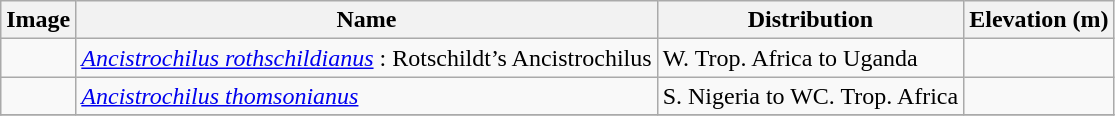<table class="wikitable ">
<tr>
<th>Image</th>
<th>Name</th>
<th>Distribution</th>
<th>Elevation (m)</th>
</tr>
<tr>
<td></td>
<td><em><a href='#'>Ancistrochilus rothschildianus</a></em>   : Rotschildt’s Ancistrochilus</td>
<td>W. Trop. Africa to Uganda</td>
<td></td>
</tr>
<tr>
<td></td>
<td><em><a href='#'>Ancistrochilus thomsonianus</a></em>  </td>
<td>S. Nigeria to WC. Trop. Africa</td>
<td></td>
</tr>
<tr>
</tr>
</table>
